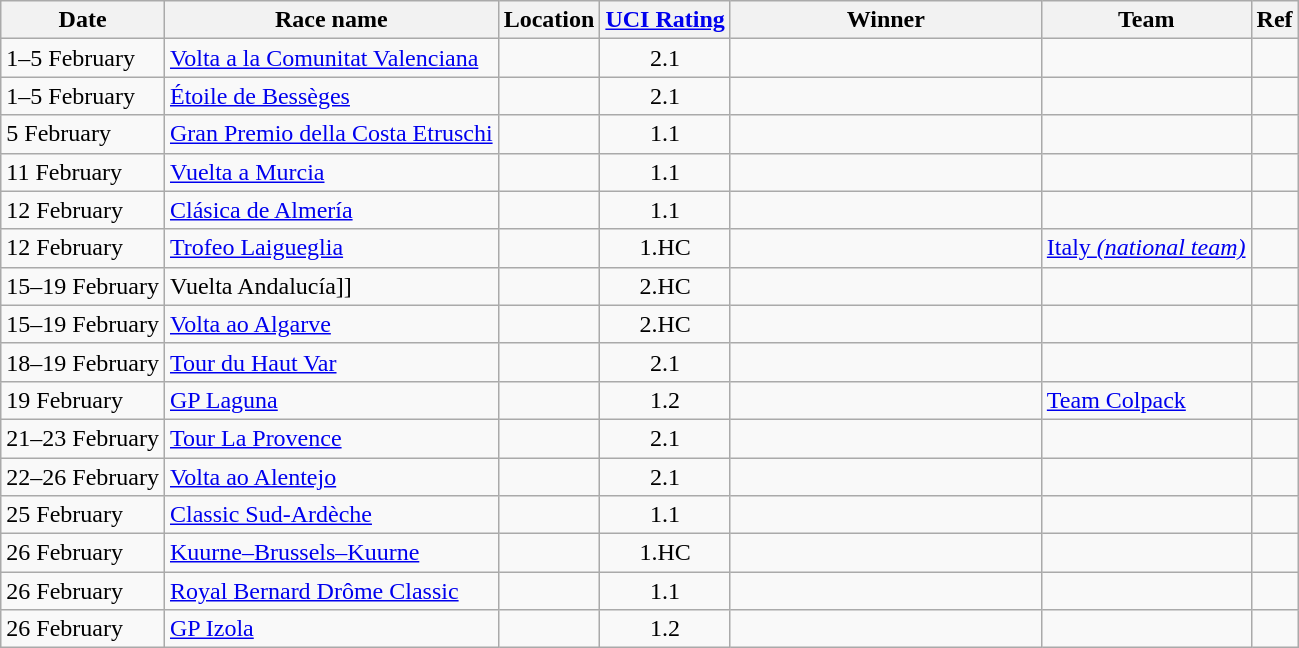<table class="wikitable sortable">
<tr>
<th>Date</th>
<th>Race name</th>
<th>Location</th>
<th><a href='#'>UCI Rating</a></th>
<th width=200px>Winner</th>
<th>Team</th>
<th>Ref</th>
</tr>
<tr>
<td>1–5 February</td>
<td><a href='#'>Volta a la Comunitat Valenciana</a></td>
<td></td>
<td align=center>2.1</td>
<td></td>
<td></td>
<td align=center></td>
</tr>
<tr>
<td>1–5 February</td>
<td><a href='#'>Étoile de Bessèges</a></td>
<td></td>
<td align=center>2.1</td>
<td></td>
<td></td>
<td align=center></td>
</tr>
<tr>
<td>5 February</td>
<td><a href='#'>Gran Premio della Costa Etruschi</a></td>
<td></td>
<td align=center>1.1</td>
<td></td>
<td></td>
<td align=center></td>
</tr>
<tr>
<td>11 February</td>
<td><a href='#'>Vuelta a Murcia</a></td>
<td></td>
<td align=center>1.1</td>
<td></td>
<td></td>
<td align=center></td>
</tr>
<tr>
<td>12 February</td>
<td><a href='#'>Clásica de Almería</a></td>
<td></td>
<td align=center>1.1</td>
<td></td>
<td></td>
<td align=center></td>
</tr>
<tr>
<td>12 February</td>
<td><a href='#'>Trofeo Laigueglia</a></td>
<td></td>
<td align=center>1.HC</td>
<td></td>
<td><a href='#'>Italy <em>(national team)</em></a></td>
<td align=center></td>
</tr>
<tr>
<td>15–19 February</td>
<td [[2017 Vuelta >Vuelta  Andalucía]]</td>
<td></td>
<td align=center>2.HC</td>
<td></td>
<td></td>
<td align=center></td>
</tr>
<tr>
<td>15–19 February</td>
<td><a href='#'>Volta ao Algarve</a></td>
<td></td>
<td align=center>2.HC</td>
<td></td>
<td></td>
<td align=center></td>
</tr>
<tr>
<td>18–19 February</td>
<td><a href='#'>Tour du Haut Var</a></td>
<td></td>
<td align=center>2.1</td>
<td></td>
<td></td>
<td align=center></td>
</tr>
<tr>
<td>19 February</td>
<td><a href='#'>GP Laguna</a></td>
<td></td>
<td align=center>1.2</td>
<td></td>
<td><a href='#'>Team Colpack</a></td>
<td align=center></td>
</tr>
<tr>
<td>21–23 February</td>
<td><a href='#'>Tour La Provence</a></td>
<td></td>
<td align=center>2.1</td>
<td></td>
<td></td>
<td align=center></td>
</tr>
<tr>
<td>22–26 February</td>
<td><a href='#'>Volta ao Alentejo</a></td>
<td></td>
<td align=center>2.1</td>
<td></td>
<td></td>
<td align=center></td>
</tr>
<tr>
<td>25 February</td>
<td><a href='#'>Classic Sud-Ardèche</a></td>
<td></td>
<td align=center>1.1</td>
<td></td>
<td></td>
<td align=center></td>
</tr>
<tr>
<td>26 February</td>
<td><a href='#'>Kuurne–Brussels–Kuurne</a></td>
<td></td>
<td align=center>1.HC</td>
<td></td>
<td></td>
<td align=center></td>
</tr>
<tr>
<td>26 February</td>
<td><a href='#'>Royal Bernard Drôme Classic</a></td>
<td></td>
<td align=center>1.1</td>
<td></td>
<td></td>
<td align=center></td>
</tr>
<tr>
<td>26 February</td>
<td><a href='#'>GP Izola</a></td>
<td></td>
<td align=center>1.2</td>
<td></td>
<td></td>
<td align=center></td>
</tr>
</table>
